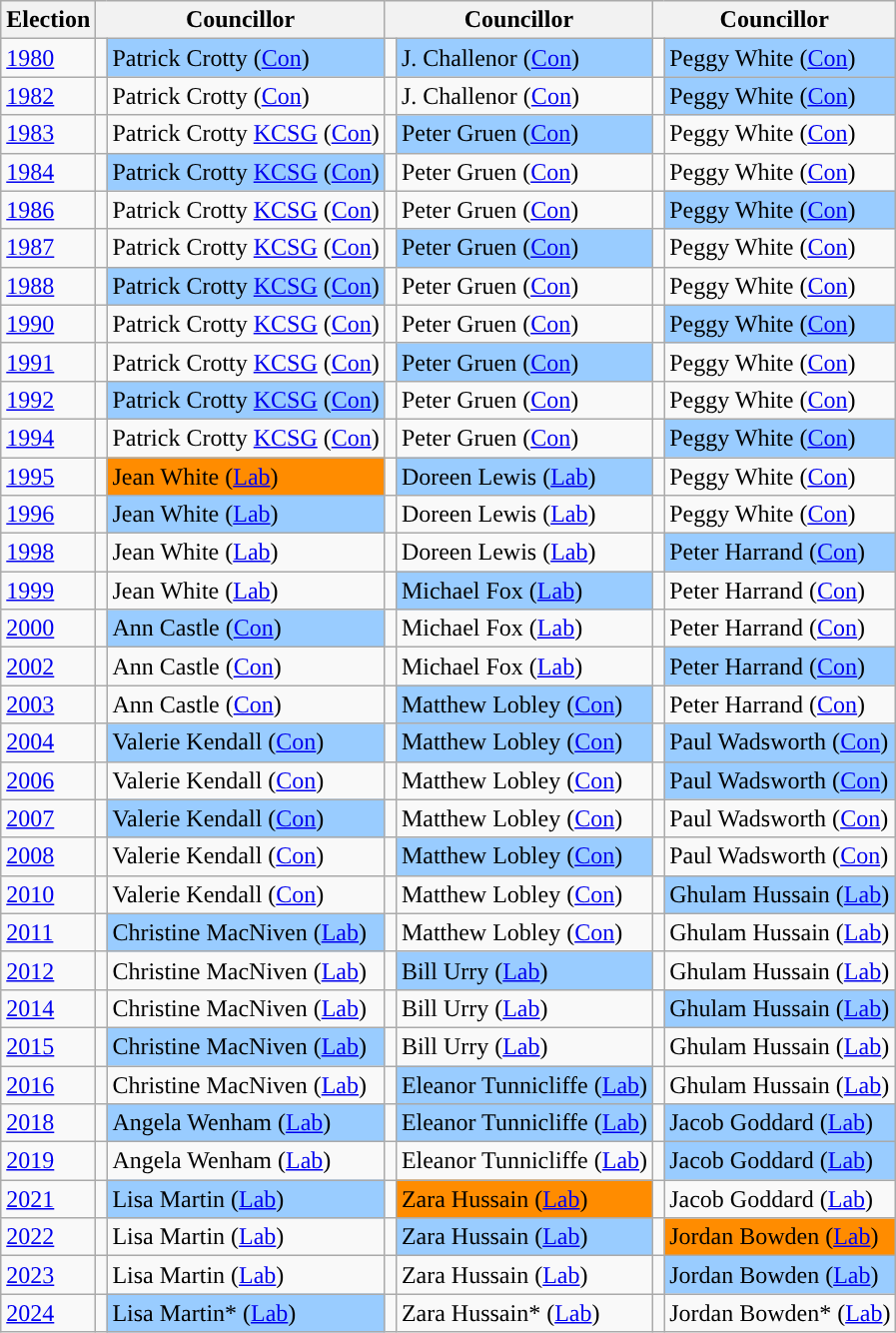<table class="wikitable">
<tr>
<th>Election</th>
<th colspan="2">Councillor</th>
<th colspan="2">Councillor</th>
<th colspan="2">Councillor</th>
</tr>
<tr>
<td><a href='#'>1980</a></td>
<td style="background-color: "></td>
<td bgcolor="#99CCFF">Patrick Crotty  (<a href='#'>Con</a>)</td>
<td style="background-color: "></td>
<td bgcolor="#99CCFF">J. Challenor (<a href='#'>Con</a>)</td>
<td style="background-color: "></td>
<td bgcolor="#99CCFF">Peggy White  (<a href='#'>Con</a>)</td>
</tr>
<tr>
<td><a href='#'>1982</a></td>
<td style="background-color: "></td>
<td>Patrick Crotty  (<a href='#'>Con</a>)</td>
<td style="background-color: "></td>
<td>J. Challenor (<a href='#'>Con</a>)</td>
<td style="background-color: "></td>
<td bgcolor="#99CCFF">Peggy White  (<a href='#'>Con</a>)</td>
</tr>
<tr>
<td><a href='#'>1983</a></td>
<td style="background-color: "></td>
<td>Patrick Crotty  <a href='#'>KCSG</a> (<a href='#'>Con</a>)</td>
<td style="background-color: "></td>
<td bgcolor="#99CCFF">Peter Gruen (<a href='#'>Con</a>)</td>
<td style="background-color: "></td>
<td>Peggy White  (<a href='#'>Con</a>)</td>
</tr>
<tr>
<td><a href='#'>1984</a></td>
<td style="background-color: "></td>
<td bgcolor="#99CCFF">Patrick Crotty  <a href='#'>KCSG</a> (<a href='#'>Con</a>)</td>
<td style="background-color: "></td>
<td>Peter Gruen (<a href='#'>Con</a>)</td>
<td style="background-color: "></td>
<td>Peggy White  (<a href='#'>Con</a>)</td>
</tr>
<tr>
<td><a href='#'>1986</a></td>
<td style="background-color: "></td>
<td>Patrick Crotty  <a href='#'>KCSG</a> (<a href='#'>Con</a>)</td>
<td style="background-color: "></td>
<td>Peter Gruen (<a href='#'>Con</a>)</td>
<td style="background-color: "></td>
<td bgcolor="#99CCFF">Peggy White  (<a href='#'>Con</a>)</td>
</tr>
<tr>
<td><a href='#'>1987</a></td>
<td style="background-color: "></td>
<td>Patrick Crotty  <a href='#'>KCSG</a> (<a href='#'>Con</a>)</td>
<td style="background-color: "></td>
<td bgcolor="#99CCFF">Peter Gruen (<a href='#'>Con</a>)</td>
<td style="background-color: "></td>
<td>Peggy White  (<a href='#'>Con</a>)</td>
</tr>
<tr>
<td><a href='#'>1988</a></td>
<td style="background-color: "></td>
<td bgcolor="#99CCFF">Patrick Crotty  <a href='#'>KCSG</a> (<a href='#'>Con</a>)</td>
<td style="background-color: "></td>
<td>Peter Gruen (<a href='#'>Con</a>)</td>
<td style="background-color: "></td>
<td>Peggy White  (<a href='#'>Con</a>)</td>
</tr>
<tr>
<td><a href='#'>1990</a></td>
<td style="background-color: "></td>
<td>Patrick Crotty  <a href='#'>KCSG</a> (<a href='#'>Con</a>)</td>
<td style="background-color: "></td>
<td>Peter Gruen (<a href='#'>Con</a>)</td>
<td style="background-color: "></td>
<td bgcolor="#99CCFF">Peggy White  (<a href='#'>Con</a>)</td>
</tr>
<tr>
<td><a href='#'>1991</a></td>
<td style="background-color: "></td>
<td>Patrick Crotty  <a href='#'>KCSG</a> (<a href='#'>Con</a>)</td>
<td style="background-color: "></td>
<td bgcolor="#99CCFF">Peter Gruen (<a href='#'>Con</a>)</td>
<td style="background-color: "></td>
<td>Peggy White  (<a href='#'>Con</a>)</td>
</tr>
<tr>
<td><a href='#'>1992</a></td>
<td style="background-color: "></td>
<td bgcolor="#99CCFF">Patrick Crotty  <a href='#'>KCSG</a> (<a href='#'>Con</a>)</td>
<td style="background-color: "></td>
<td>Peter Gruen (<a href='#'>Con</a>)</td>
<td style="background-color: "></td>
<td>Peggy White  (<a href='#'>Con</a>)</td>
</tr>
<tr>
<td><a href='#'>1994</a></td>
<td style="background-color: "></td>
<td>Patrick Crotty  <a href='#'>KCSG</a> (<a href='#'>Con</a>)</td>
<td style="background-color: "></td>
<td>Peter Gruen (<a href='#'>Con</a>)</td>
<td style="background-color: "></td>
<td bgcolor="#99CCFF">Peggy White  (<a href='#'>Con</a>)</td>
</tr>
<tr>
<td><a href='#'>1995</a></td>
<td style="background-color: "></td>
<td bgcolor="#FF8C00">Jean White (<a href='#'>Lab</a>)</td>
<td style="background-color: "></td>
<td bgcolor="#99CCFF">Doreen Lewis (<a href='#'>Lab</a>)</td>
<td style="background-color: "></td>
<td>Peggy White  (<a href='#'>Con</a>)</td>
</tr>
<tr>
<td><a href='#'>1996</a></td>
<td style="background-color: "></td>
<td bgcolor="#99CCFF">Jean White (<a href='#'>Lab</a>)</td>
<td style="background-color: "></td>
<td>Doreen Lewis (<a href='#'>Lab</a>)</td>
<td style="background-color: "></td>
<td>Peggy White  (<a href='#'>Con</a>)</td>
</tr>
<tr>
<td><a href='#'>1998</a></td>
<td style="background-color: "></td>
<td>Jean White (<a href='#'>Lab</a>)</td>
<td style="background-color: "></td>
<td>Doreen Lewis (<a href='#'>Lab</a>)</td>
<td style="background-color: "></td>
<td bgcolor="#99CCFF">Peter Harrand (<a href='#'>Con</a>)</td>
</tr>
<tr>
<td><a href='#'>1999</a></td>
<td style="background-color: "></td>
<td>Jean White (<a href='#'>Lab</a>)</td>
<td style="background-color: "></td>
<td bgcolor="#99CCFF">Michael Fox (<a href='#'>Lab</a>)</td>
<td style="background-color: "></td>
<td>Peter Harrand (<a href='#'>Con</a>)</td>
</tr>
<tr>
<td><a href='#'>2000</a></td>
<td style="background-color: "></td>
<td bgcolor="#99CCFF">Ann Castle (<a href='#'>Con</a>)</td>
<td style="background-color: "></td>
<td>Michael Fox (<a href='#'>Lab</a>)</td>
<td style="background-color: "></td>
<td>Peter Harrand (<a href='#'>Con</a>)</td>
</tr>
<tr>
<td><a href='#'>2002</a></td>
<td style="background-color: "></td>
<td>Ann Castle (<a href='#'>Con</a>)</td>
<td style="background-color: "></td>
<td>Michael Fox (<a href='#'>Lab</a>)</td>
<td style="background-color: "></td>
<td bgcolor="#99CCFF">Peter Harrand (<a href='#'>Con</a>)</td>
</tr>
<tr>
<td><a href='#'>2003</a></td>
<td style="background-color: "></td>
<td>Ann Castle (<a href='#'>Con</a>)</td>
<td style="background-color: "></td>
<td bgcolor="#99CCFF">Matthew Lobley (<a href='#'>Con</a>)</td>
<td style="background-color: "></td>
<td>Peter Harrand (<a href='#'>Con</a>)</td>
</tr>
<tr>
<td><a href='#'>2004</a></td>
<td style="background-color: "></td>
<td bgcolor="#99CCFF">Valerie Kendall (<a href='#'>Con</a>)</td>
<td style="background-color: "></td>
<td bgcolor="#99CCFF">Matthew Lobley (<a href='#'>Con</a>)</td>
<td style="background-color: "></td>
<td bgcolor="#99CCFF">Paul Wadsworth (<a href='#'>Con</a>)</td>
</tr>
<tr>
<td><a href='#'>2006</a></td>
<td style="background-color: "></td>
<td>Valerie Kendall (<a href='#'>Con</a>)</td>
<td style="background-color: "></td>
<td>Matthew Lobley (<a href='#'>Con</a>)</td>
<td style="background-color: "></td>
<td bgcolor="#99CCFF">Paul Wadsworth (<a href='#'>Con</a>)</td>
</tr>
<tr>
<td><a href='#'>2007</a></td>
<td style="background-color: "></td>
<td bgcolor="#99CCFF">Valerie Kendall (<a href='#'>Con</a>)</td>
<td style="background-color: "></td>
<td>Matthew Lobley (<a href='#'>Con</a>)</td>
<td style="background-color: "></td>
<td>Paul Wadsworth (<a href='#'>Con</a>)</td>
</tr>
<tr>
<td><a href='#'>2008</a></td>
<td style="background-color: "></td>
<td>Valerie Kendall (<a href='#'>Con</a>)</td>
<td style="background-color: "></td>
<td bgcolor="#99CCFF">Matthew Lobley (<a href='#'>Con</a>)</td>
<td style="background-color: "></td>
<td>Paul Wadsworth (<a href='#'>Con</a>)</td>
</tr>
<tr>
<td><a href='#'>2010</a></td>
<td style="background-color: "></td>
<td>Valerie Kendall (<a href='#'>Con</a>)</td>
<td style="background-color: "></td>
<td>Matthew Lobley (<a href='#'>Con</a>)</td>
<td style="background-color: "></td>
<td bgcolor="#99CCFF">Ghulam Hussain (<a href='#'>Lab</a>)</td>
</tr>
<tr>
<td><a href='#'>2011</a></td>
<td style="background-color: "></td>
<td bgcolor="#99CCFF">Christine MacNiven (<a href='#'>Lab</a>)</td>
<td style="background-color: "></td>
<td>Matthew Lobley (<a href='#'>Con</a>)</td>
<td style="background-color: "></td>
<td>Ghulam Hussain (<a href='#'>Lab</a>)</td>
</tr>
<tr>
<td><a href='#'>2012</a></td>
<td style="background-color: "></td>
<td>Christine MacNiven (<a href='#'>Lab</a>)</td>
<td style="background-color: "></td>
<td bgcolor="#99CCFF">Bill Urry (<a href='#'>Lab</a>)</td>
<td style="background-color: "></td>
<td>Ghulam Hussain (<a href='#'>Lab</a>)</td>
</tr>
<tr>
<td><a href='#'>2014</a></td>
<td style="background-color: "></td>
<td>Christine MacNiven (<a href='#'>Lab</a>)</td>
<td style="background-color: "></td>
<td>Bill Urry (<a href='#'>Lab</a>)</td>
<td style="background-color: "></td>
<td bgcolor="#99CCFF">Ghulam Hussain (<a href='#'>Lab</a>)</td>
</tr>
<tr>
<td><a href='#'>2015</a></td>
<td style="background-color: "></td>
<td bgcolor="#99CCFF">Christine MacNiven (<a href='#'>Lab</a>)</td>
<td style="background-color: "></td>
<td>Bill Urry (<a href='#'>Lab</a>)</td>
<td style="background-color: "></td>
<td>Ghulam Hussain (<a href='#'>Lab</a>)</td>
</tr>
<tr>
<td><a href='#'>2016</a></td>
<td style="background-color: "></td>
<td>Christine MacNiven (<a href='#'>Lab</a>)</td>
<td style="background-color: "></td>
<td bgcolor="#99CCFF">Eleanor Tunnicliffe (<a href='#'>Lab</a>)</td>
<td style="background-color: "></td>
<td>Ghulam Hussain (<a href='#'>Lab</a>)</td>
</tr>
<tr>
<td><a href='#'>2018</a></td>
<td style="background-color: "></td>
<td bgcolor="#99CCFF">Angela Wenham (<a href='#'>Lab</a>)</td>
<td style="background-color: "></td>
<td bgcolor="#99CCFF">Eleanor Tunnicliffe (<a href='#'>Lab</a>)</td>
<td style="background-color: "></td>
<td bgcolor="#99CCFF">Jacob Goddard (<a href='#'>Lab</a>)</td>
</tr>
<tr>
<td><a href='#'>2019</a></td>
<td style="background-color: "></td>
<td>Angela Wenham (<a href='#'>Lab</a>)</td>
<td style="background-color: "></td>
<td>Eleanor Tunnicliffe (<a href='#'>Lab</a>)</td>
<td style="background-color: "></td>
<td bgcolor="#99CCFF">Jacob Goddard (<a href='#'>Lab</a>)</td>
</tr>
<tr>
<td><a href='#'>2021</a></td>
<td style="background-color: "></td>
<td bgcolor="#99CCFF">Lisa Martin (<a href='#'>Lab</a>)</td>
<td style="background-color: "></td>
<td bgcolor="#FF8C00">Zara Hussain (<a href='#'>Lab</a>)</td>
<td style="background-color: "></td>
<td>Jacob Goddard (<a href='#'>Lab</a>)</td>
</tr>
<tr>
<td><a href='#'>2022</a></td>
<td style="background-color: "></td>
<td>Lisa Martin (<a href='#'>Lab</a>)</td>
<td style="background-color: "></td>
<td bgcolor="#99CCFF">Zara Hussain (<a href='#'>Lab</a>)</td>
<td style="background-color: "></td>
<td bgcolor="#FF8C00">Jordan Bowden (<a href='#'>Lab</a>)</td>
</tr>
<tr>
<td><a href='#'>2023</a></td>
<td style="background-color: "></td>
<td>Lisa Martin (<a href='#'>Lab</a>)</td>
<td style="background-color: "></td>
<td>Zara Hussain (<a href='#'>Lab</a>)</td>
<td style="background-color: "></td>
<td bgcolor="#99CCFF">Jordan Bowden (<a href='#'>Lab</a>)</td>
</tr>
<tr>
<td><a href='#'>2024</a></td>
<td style="background-color: "></td>
<td bgcolor="#99CCFF">Lisa Martin* (<a href='#'>Lab</a>)</td>
<td style="background-color: "></td>
<td>Zara Hussain* (<a href='#'>Lab</a>)</td>
<td style="background-color: "></td>
<td>Jordan Bowden* (<a href='#'>Lab</a>)</td>
</tr>
</table>
